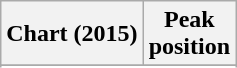<table class="wikitable sortable plainrowheaders" style="text-align:center">
<tr>
<th scope="col">Chart (2015)</th>
<th scope="col">Peak<br> position</th>
</tr>
<tr>
</tr>
<tr>
</tr>
<tr>
</tr>
</table>
